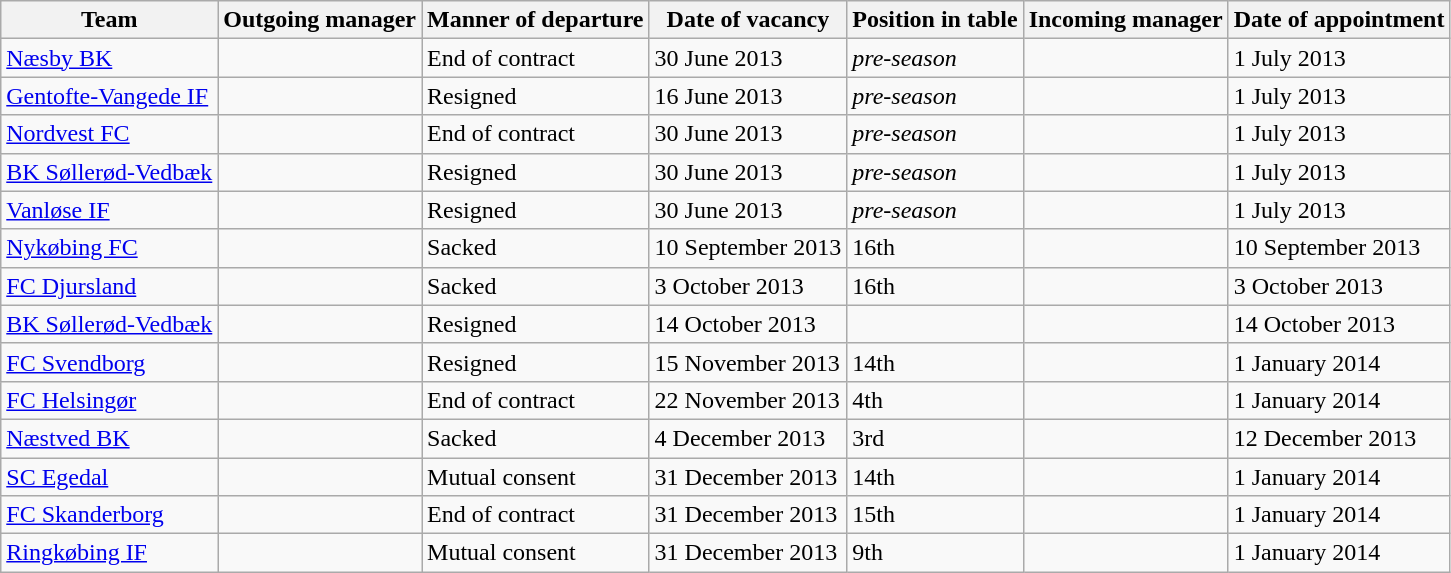<table class="wikitable sortable">
<tr>
<th>Team</th>
<th>Outgoing manager</th>
<th>Manner of departure</th>
<th>Date of vacancy</th>
<th>Position in table</th>
<th>Incoming manager</th>
<th>Date of appointment</th>
</tr>
<tr>
<td><a href='#'>Næsby BK</a></td>
<td> </td>
<td>End of contract</td>
<td>30 June 2013</td>
<td><em>pre-season</em></td>
<td> </td>
<td>1 July 2013</td>
</tr>
<tr>
<td><a href='#'>Gentofte-Vangede IF</a></td>
<td> </td>
<td>Resigned</td>
<td>16 June 2013</td>
<td><em>pre-season</em></td>
<td> </td>
<td>1 July 2013</td>
</tr>
<tr>
<td><a href='#'>Nordvest FC</a></td>
<td> </td>
<td>End of contract</td>
<td>30 June 2013</td>
<td><em>pre-season</em></td>
<td> </td>
<td>1 July 2013</td>
</tr>
<tr>
<td><a href='#'>BK Søllerød-Vedbæk</a></td>
<td> </td>
<td>Resigned</td>
<td>30 June 2013</td>
<td><em>pre-season</em></td>
<td> </td>
<td>1 July 2013</td>
</tr>
<tr>
<td><a href='#'>Vanløse IF</a></td>
<td> </td>
<td>Resigned</td>
<td>30 June 2013</td>
<td><em>pre-season</em></td>
<td> </td>
<td>1 July 2013</td>
</tr>
<tr>
<td><a href='#'>Nykøbing FC</a></td>
<td> </td>
<td>Sacked</td>
<td>10 September 2013</td>
<td>16th</td>
<td> </td>
<td>10 September 2013</td>
</tr>
<tr>
<td><a href='#'>FC Djursland</a></td>
<td> </td>
<td>Sacked</td>
<td>3 October 2013</td>
<td>16th</td>
<td> </td>
<td>3 October 2013</td>
</tr>
<tr>
<td><a href='#'>BK Søllerød-Vedbæk</a></td>
<td> </td>
<td>Resigned</td>
<td>14 October 2013</td>
<td></td>
<td> </td>
<td>14 October 2013</td>
</tr>
<tr>
<td><a href='#'>FC Svendborg</a></td>
<td> </td>
<td>Resigned</td>
<td>15 November 2013</td>
<td>14th</td>
<td> </td>
<td>1 January 2014</td>
</tr>
<tr>
<td><a href='#'>FC Helsingør</a></td>
<td> </td>
<td>End of contract</td>
<td>22 November 2013</td>
<td>4th</td>
<td> </td>
<td>1 January 2014</td>
</tr>
<tr>
<td><a href='#'>Næstved BK</a></td>
<td> </td>
<td>Sacked</td>
<td>4 December 2013</td>
<td>3rd</td>
<td> </td>
<td>12 December 2013</td>
</tr>
<tr>
<td><a href='#'>SC Egedal</a></td>
<td> </td>
<td>Mutual consent</td>
<td>31 December 2013</td>
<td>14th</td>
<td> </td>
<td>1 January 2014</td>
</tr>
<tr>
<td><a href='#'>FC Skanderborg</a></td>
<td> </td>
<td>End of contract</td>
<td>31 December 2013</td>
<td>15th</td>
<td> </td>
<td>1 January 2014</td>
</tr>
<tr>
<td><a href='#'>Ringkøbing IF</a></td>
<td> </td>
<td>Mutual consent</td>
<td>31 December 2013</td>
<td>9th</td>
<td> <br> </td>
<td>1 January 2014</td>
</tr>
</table>
